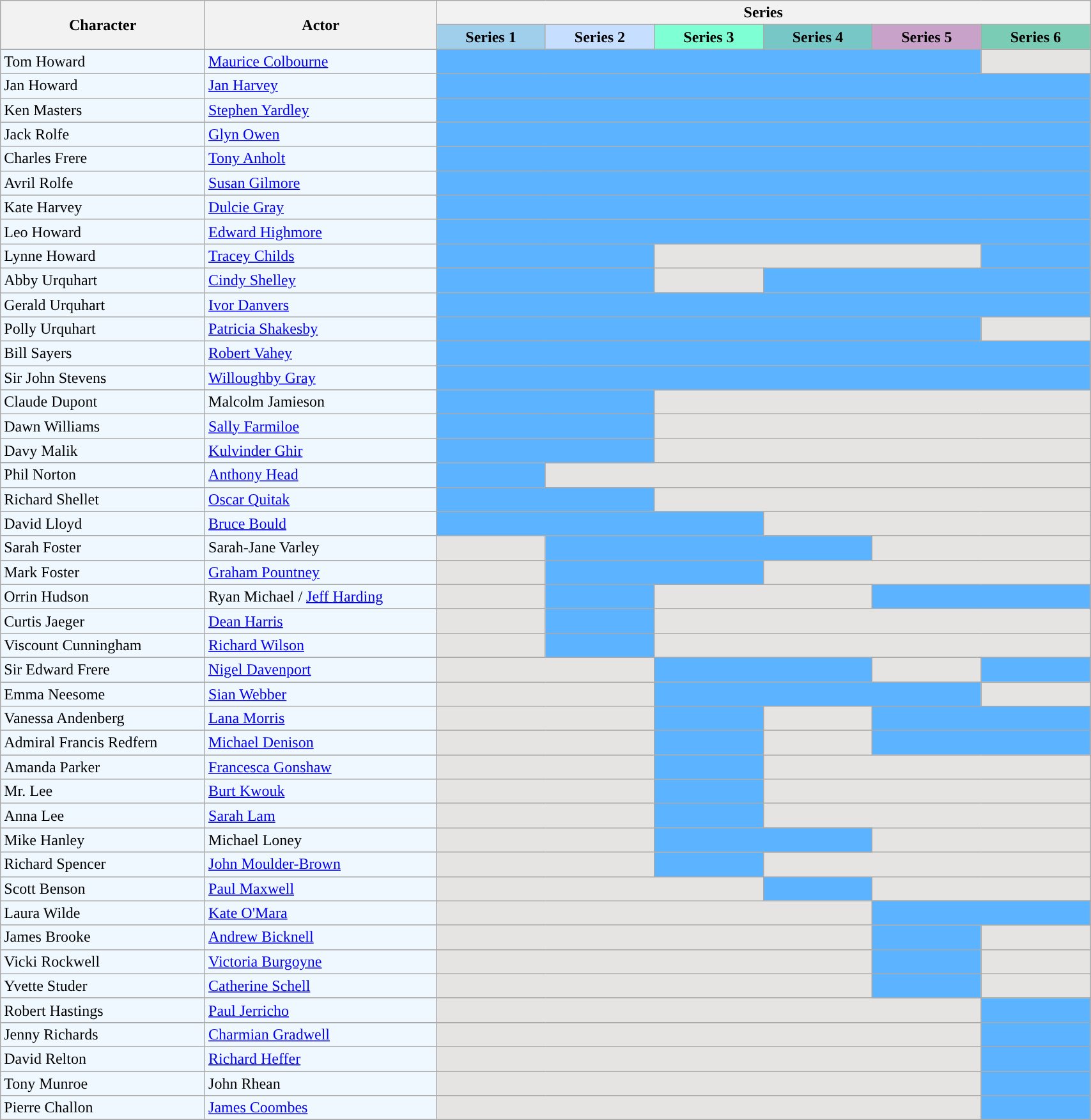<table class="wikitable" width="90%" style="background:#E5E4E2">
<tr>
<th rowspan="2" style=”background:#C6DEFF”>Character</th>
<th rowspan="2" style=”background:#C6DEFF”>Actor</th>
<th colspan="7" style=”background:#C6DEFF”>Series</th>
</tr>
<tr>
<th width="10%" scope="col" style="background:#A0CFEC">Series 1</th>
<th width="10%" scope="col" style="background:#C6DEFF">Series 2</th>
<th width="10%" scope="col" style="background:#7FFFD4">Series 3</th>
<th width="10%" scope="col" style="background:#78C7C7">Series 4</th>
<th width="10%" scope="col" style="background:#C8A2C8">Series 5</th>
<th width="10%" scope="col" style="background:#7BCCB5">Series 6</th>
</tr>
<tr>
<td scope="col" colspan="1" style="background:#F0F8FF">Tom Howard</td>
<td scope="col" colspan="1" style="background:#F0F8FF"><a href='#'>Maurice Colbourne</a></td>
<td scope="col" colspan="5" style="background:#5CB3FF"></td>
<td scope="col" colspan="1"></td>
</tr>
<tr>
<td scope="col" colspan="1" style="background:#F0F8FF">Jan Howard</td>
<td scope="col" colspan="1" style="background:#F0F8FF"><a href='#'>Jan Harvey</a></td>
<td scope="col" colspan="6" style="background:#5CB3FF"></td>
</tr>
<tr>
<td scope="col" colspan="1" style="background:#F0F8FF">Ken Masters</td>
<td scope="col" colspan="1" style="background:#F0F8FF"><a href='#'>Stephen Yardley</a></td>
<td scope="col" colspan="6" style="background:#5CB3FF"></td>
</tr>
<tr>
<td scope="col" colspan="1" style="background:#F0F8FF">Jack Rolfe</td>
<td scope="col" colspan="1" style="background:#F0F8FF"><a href='#'>Glyn Owen</a></td>
<td scope="col" colspan="6" style="background:#5CB3FF"></td>
</tr>
<tr>
<td scope="col" colspan="1" style="background:#F0F8FF">Charles Frere</td>
<td scope="col" colspan="1" style="background:#F0F8FF"><a href='#'>Tony Anholt</a></td>
<td scope="col" colspan="6" style="background:#5CB3FF"></td>
</tr>
<tr>
<td scope="col" colspan="1" style="background:#F0F8FF">Avril Rolfe</td>
<td scope="col" colspan="1" style="background:#F0F8FF"><a href='#'>Susan Gilmore</a></td>
<td scope="col" colspan="6" style="background:#5CB3FF"></td>
</tr>
<tr>
<td scope="col" colspan="1" style="background:#F0F8FF">Kate Harvey</td>
<td scope="col" colspan="1" style="background:#F0F8FF"><a href='#'>Dulcie Gray</a></td>
<td scope="col" colspan="6" style="background:#5CB3FF"></td>
</tr>
<tr>
<td scope="col" colspan="1" style="background:#F0F8FF">Leo Howard</td>
<td scope="col" colspan="1" style="background:#F0F8FF"><a href='#'>Edward Highmore</a></td>
<td scope="col" colspan="6" style="background:#5CB3FF"></td>
</tr>
<tr>
<td scope="col" colspan="1" style="background:#F0F8FF">Lynne Howard</td>
<td scope="col" colspan="1" style="background:#F0F8FF"><a href='#'>Tracey Childs</a></td>
<td scope="col" colspan="2" style="background:#5CB3FF"></td>
<td scope="col" colspan="3"></td>
<td scope="col" colspan="1" style="background:#5CB3FF"></td>
</tr>
<tr>
<td scope="col" colspan="1" style="background:#F0F8FF">Abby Urquhart</td>
<td scope="col" colspan="1" style="background:#F0F8FF"><a href='#'>Cindy Shelley</a></td>
<td scope="col" colspan="2" style="background:#5CB3FF"></td>
<td scope="col" colspan="1"></td>
<td scope="col" colspan="3" style="background:#5CB3FF"></td>
</tr>
<tr>
<td scope="col" colspan="1" style="background:#F0F8FF">Gerald Urquhart</td>
<td scope="col" colspan="1" style="background:#F0F8FF"><a href='#'>Ivor Danvers</a></td>
<td scope="col" colspan="6" style="background:#5CB3FF"></td>
</tr>
<tr>
<td scope="col" colspan="1" style="background:#F0F8FF">Polly Urquhart</td>
<td scope="col" colspan="1" style="background:#F0F8FF"><a href='#'>Patricia Shakesby</a></td>
<td scope="col" colspan="5" style="background:#5CB3FF"></td>
</tr>
<tr>
<td scope="col" colspan="1" style="background:#F0F8FF">Bill Sayers</td>
<td scope="col" colspan="1" style="background:#F0F8FF"><a href='#'>Robert Vahey</a></td>
<td scope="col" colspan="6" style="background:#5CB3FF"></td>
</tr>
<tr>
<td scope="col" colspan="1" style="background:#F0F8FF">Sir John Stevens</td>
<td scope="col" colspan="1" style="background:#F0F8FF"><a href='#'>Willoughby Gray</a></td>
<td scope="col" colspan="6" style="background:#5CB3FF"></td>
</tr>
<tr>
<td scope="col" colspan="1" style="background:#F0F8FF">Claude Dupont</td>
<td scope="col" colspan="1" style="background:#F0F8FF">Malcolm Jamieson</td>
<td scope="col" colspan="2" style="background:#5CB3FF"></td>
<td scope="col" colspan="4"></td>
</tr>
<tr>
<td scope="col" colspan="1" style="background:#F0F8FF">Dawn Williams</td>
<td scope="col" colspan="1" style="background:#F0F8FF"><a href='#'>Sally Farmiloe</a></td>
<td scope="col" colspan="2" style="background:#5CB3FF"></td>
<td scope="col" colspan="4"></td>
</tr>
<tr>
<td scope="col" colspan="1" style="background:#F0F8FF">Davy Malik</td>
<td scope="col" colspan="1" style="background:#F0F8FF"><a href='#'>Kulvinder Ghir</a></td>
<td scope="col" colspan="2" style="background:#5CB3FF"></td>
<td scope="col" colspan="4"></td>
</tr>
<tr>
<td scope="col" colspan="1" style="background:#F0F8FF">Phil Norton</td>
<td scope="col" colspan="1" style="background:#F0F8FF"><a href='#'>Anthony Head</a></td>
<td scope="col" colspan="1" style="background:#5CB3FF"></td>
<td scope="col" colspan="5"></td>
</tr>
<tr>
<td scope="col" colspan="1" style="background:#F0F8FF">Richard Shellet</td>
<td scope="col" colspan="1" style="background:#F0F8FF"><a href='#'>Oscar Quitak</a></td>
<td scope="col" colspan="2" style="background:#5CB3FF"></td>
<td scope="col" colspan="4"></td>
</tr>
<tr>
<td scope="col" colspan="1" style="background:#F0F8FF">David Lloyd</td>
<td scope="col" colspan="1" style="background:#F0F8FF"><a href='#'>Bruce Bould</a></td>
<td scope="col" colspan="3" style="background:#5CB3FF"></td>
<td scope="col" colspan="3"></td>
</tr>
<tr>
<td scope="col" colspan="1" style="background:#F0F8FF">Sarah Foster</td>
<td scope="col" colspan="1" style="background:#F0F8FF">Sarah-Jane Varley</td>
<td scope="col" colspan="1"></td>
<td scope="col" colspan="3" style="background:#5CB3FF"></td>
<td scope="col" colspan="2"></td>
</tr>
<tr>
<td scope="col" colspan="1" style="background:#F0F8FF">Mark Foster</td>
<td scope="col" colspan="1" style="background:#F0F8FF"><a href='#'>Graham Pountney</a></td>
<td scope="col" colspan="1"></td>
<td scope="col" colspan="2" style="background:#5CB3FF"></td>
<td scope="col" colspan="3"></td>
</tr>
<tr>
<td scope="col" colspan="1" style="background:#F0F8FF">Orrin Hudson</td>
<td scope="col" colspan="1" style="background:#F0F8FF">Ryan Michael / <a href='#'>Jeff Harding</a></td>
<td scope="col" colspan="1"></td>
<td scope="col" colspan="1" style="background:#5CB3FF"></td>
<td scope="col" colspan="2"></td>
<td scope="col" colspan="2" style="background:#5CB3FF"></td>
</tr>
<tr>
<td scope="col" colspan="1" style="background:#F0F8FF">Curtis Jaeger</td>
<td scope="col" colspan="1" style="background:#F0F8FF"><a href='#'>Dean Harris</a></td>
<td scope="col" colspan="1"></td>
<td scope="col" colspan="1" style="background:#5CB3FF"></td>
<td scope="col" colspan="4"></td>
</tr>
<tr>
<td scope="col" colspan="1" style="background:#F0F8FF">Viscount Cunningham</td>
<td scope="col" colspan="1" style="background:#F0F8FF"><a href='#'>Richard Wilson</a></td>
<td scope="col" colspan="1"></td>
<td scope="col" colspan="1" style="background:#5CB3FF"></td>
<td scope="col" colspan="4"></td>
</tr>
<tr>
<td scope="col" colspan="1" style="background:#F0F8FF">Sir Edward Frere</td>
<td scope="col" colspan="1" style="background:#F0F8FF"><a href='#'>Nigel Davenport</a></td>
<td scope="col" colspan="2"></td>
<td scope="col" colspan="2" style="background:#5CB3FF"></td>
<td scope="col" colspan="1"></td>
<td scope="col" colspan="1" style="background:#5CB3FF"></td>
</tr>
<tr>
<td scope="col" colspan="1" style="background:#F0F8FF">Emma Neesome</td>
<td scope="col" colspan="1" style="background:#F0F8FF"><a href='#'>Sian Webber</a></td>
<td scope="col" colspan="2"></td>
<td scope="col" colspan="3" style="background:#5CB3FF"></td>
<td scope="col" colspan="1"></td>
</tr>
<tr>
<td scope="col" colspan="1" style="background:#F0F8FF">Vanessa Andenberg</td>
<td scope="col" colspan="1" style="background:#F0F8FF"><a href='#'>Lana Morris</a></td>
<td scope="col" colspan="2"></td>
<td scope="col" colspan="1" style="background:#5CB3FF"></td>
<td scope="col" colspan="1"></td>
<td scope="col" colspan="2" style="background:#5CB3FF"></td>
</tr>
<tr>
<td scope="col" colspan="1" style="background:#F0F8FF">Admiral Francis Redfern</td>
<td scope="col" colspan="1" style="background:#F0F8FF"><a href='#'>Michael Denison</a></td>
<td scope="col" colspan="2"></td>
<td scope="col" colspan="1" style="background:#5CB3FF"></td>
<td scope="col" colspan="1"></td>
<td scope="col" colspan="2" style="background:#5CB3FF"></td>
</tr>
<tr>
<td scope="col" colspan="1" style="background:#F0F8FF">Amanda Parker</td>
<td scope="col" colspan="1" style="background:#F0F8FF"><a href='#'>Francesca Gonshaw</a></td>
<td scope="col" colspan="2"></td>
<td scope="col" colspan="1" style="background:#5CB3FF"></td>
<td scope="col" colspan="3"></td>
</tr>
<tr>
<td scope="col" colspan="1" style="background:#F0F8FF">Mr. Lee</td>
<td scope="col" colspan="1" style="background:#F0F8FF"><a href='#'>Burt Kwouk</a></td>
<td scope="col" colspan="2"></td>
<td scope="col" colspan="1" style="background:#5CB3FF"></td>
<td scope="col" colspan="3"></td>
</tr>
<tr>
<td scope="col" colspan="1" style="background:#F0F8FF">Anna Lee</td>
<td scope="col" colspan="1" style="background:#F0F8FF"><a href='#'>Sarah Lam</a></td>
<td scope="col" colspan="2"></td>
<td scope="col" colspan="1" style="background:#5CB3FF"></td>
<td scope="col" colspan="3"></td>
</tr>
<tr>
<td scope="col" colspan="1" style="background:#F0F8FF">Mike Hanley</td>
<td scope="col" colspan="1" style="background:#F0F8FF">Michael Loney</td>
<td scope="col" colspan="2"></td>
<td scope="col" colspan="2" style="background:#5CB3FF"></td>
<td scope="col" colspan="2"></td>
</tr>
<tr>
<td scope="col" colspan="1" style="background:#F0F8FF">Richard Spencer</td>
<td scope="col" colspan="1" style="background:#F0F8FF"><a href='#'>John Moulder-Brown</a></td>
<td scope="col" colspan="2"></td>
<td scope="col" colspan="1" style="background:#5CB3FF"></td>
<td scope="col" colspan="3"></td>
</tr>
<tr>
<td scope="col" colspan="1" style="background:#F0F8FF">Scott Benson</td>
<td scope="col" colspan="1" style="background:#F0F8FF"><a href='#'>Paul Maxwell</a></td>
<td scope="col" colspan="3"></td>
<td scope="col" colspan="1" style="background:#5CB3FF"></td>
<td scope="col" colspan="2"></td>
</tr>
<tr>
<td scope="col" colspan="1" style="background:#F0F8FF">Laura Wilde</td>
<td scope="col" colspan="1" style="background:#F0F8FF"><a href='#'>Kate O'Mara</a></td>
<td scope="col" colspan="4"></td>
<td scope="col" colspan="2" style="background:#5CB3FF"></td>
</tr>
<tr>
<td scope="col" colspan="1" style="background:#F0F8FF">James Brooke</td>
<td scope="col" colspan="1" style="background:#F0F8FF"><a href='#'>Andrew Bicknell</a></td>
<td scope="col" colspan="4"></td>
<td scope="col" colspan="1" style="background:#5CB3FF"></td>
<td scope="col" colspan="1"></td>
</tr>
<tr>
<td scope="col" colspan="1" style="background:#F0F8FF">Vicki Rockwell</td>
<td scope="col" colspan="1" style="background:#F0F8FF"><a href='#'>Victoria Burgoyne</a></td>
<td scope="col" colspan="4"></td>
<td scope="col" colspan="1" style="background:#5CB3FF"></td>
<td scope="col" colspan="1"></td>
</tr>
<tr>
<td scope="col" colspan="1" style="background:#F0F8FF">Yvette Studer</td>
<td scope="col" colspan="1" style="background:#F0F8FF"><a href='#'>Catherine Schell</a></td>
<td scope="col" colspan="4"></td>
<td scope="col" colspan="1" style="background:#5CB3FF"></td>
<td scope="col" colspan="1"></td>
</tr>
<tr>
<td scope="col" colspan="1" style="background:#F0F8FF">Robert Hastings</td>
<td scope="col" colspan="1" style="background:#F0F8FF"><a href='#'>Paul Jerricho</a></td>
<td scope="col" colspan="5"></td>
<td scope="col" colspan="1" style="background:#5CB3FF"></td>
</tr>
<tr>
<td scope="col" colspan="1" style="background:#F0F8FF">Jenny Richards</td>
<td scope="col" colspan="1" style="background:#F0F8FF"><a href='#'>Charmian Gradwell</a></td>
<td scope="col" colspan="5"></td>
<td scope="col" colspan="1" style="background:#5CB3FF"></td>
</tr>
<tr>
<td scope="col" colspan="1" style="background:#F0F8FF">David Relton</td>
<td scope="col" colspan="1" style="background:#F0F8FF"><a href='#'>Richard Heffer</a></td>
<td scope="col" colspan="5"></td>
<td scope="col" colspan="1" style="background:#5CB3FF"></td>
</tr>
<tr>
<td scope="col" colspan="1" style="background:#F0F8FF">Tony Munroe</td>
<td scope="col" colspan="1" style="background:#F0F8FF">John Rhean</td>
<td scope="col" colspan="5"></td>
<td scope="col" colspan="1" style="background:#5CB3FF"></td>
</tr>
<tr>
<td scope="col" colspan="1" style="background:#F0F8FF">Pierre Challon</td>
<td scope="col" colspan="1" style="background:#F0F8FF"><a href='#'>James Coombes</a></td>
<td scope="col" colspan="5"></td>
<td scope="col" colspan="1" style="background:#5CB3FF"></td>
</tr>
<tr>
</tr>
</table>
